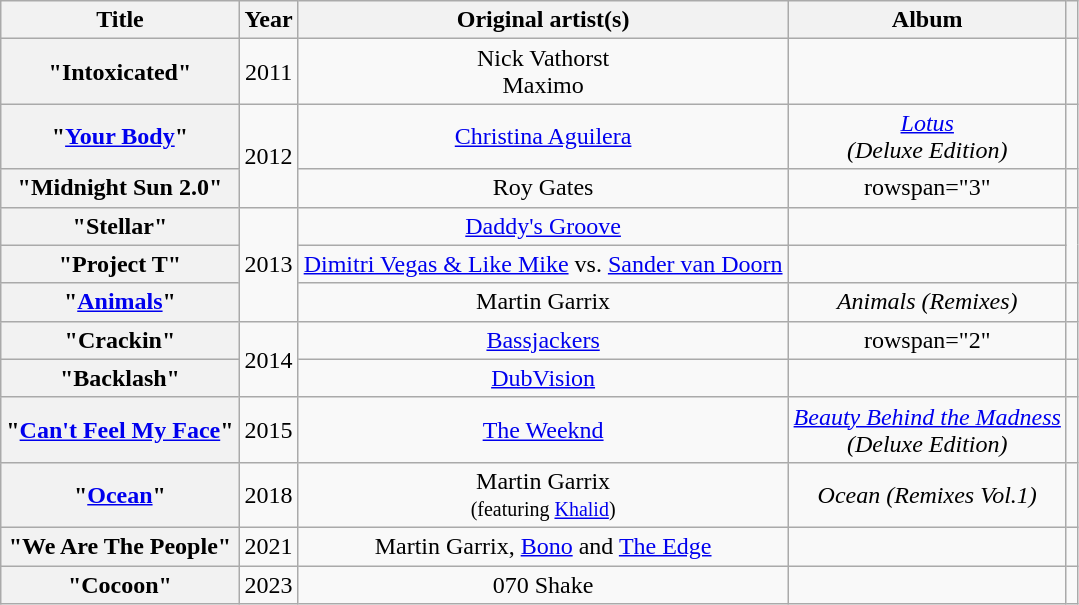<table class="wikitable plainrowheaders" style="text-align:center;">
<tr>
<th scope="col">Title</th>
<th scope="col">Year</th>
<th scope="col">Original artist(s)</th>
<th scope="col">Album</th>
<th scope="col"></th>
</tr>
<tr>
<th scope="row">"Intoxicated" <br> </th>
<td>2011</td>
<td>Nick Vathorst<br>Maximo</td>
<td></td>
<td></td>
</tr>
<tr>
<th scope="row">"<a href='#'>Your Body</a>" <br> </th>
<td rowspan="2">2012</td>
<td><a href='#'>Christina Aguilera</a></td>
<td><em><a href='#'>Lotus</a></em> <br> <em>(Deluxe Edition)</em></td>
<td></td>
</tr>
<tr>
<th scope="row">"Midnight Sun 2.0" <br></th>
<td>Roy Gates</td>
<td>rowspan="3" </td>
<td></td>
</tr>
<tr>
<th scope="row">"Stellar" <br> </th>
<td rowspan="3">2013</td>
<td><a href='#'>Daddy's Groove</a></td>
<td></td>
</tr>
<tr>
<th scope="row">"Project T" <br> </th>
<td><a href='#'>Dimitri Vegas & Like Mike</a> vs. <a href='#'>Sander van Doorn</a></td>
<td></td>
</tr>
<tr>
<th scope="row">"<a href='#'>Animals</a>" <br> </th>
<td>Martin Garrix</td>
<td><em>Animals (Remixes)</em></td>
<td></td>
</tr>
<tr>
<th scope="row">"Crackin" <br> </th>
<td rowspan="2">2014</td>
<td><a href='#'>Bassjackers</a></td>
<td>rowspan="2" </td>
<td></td>
</tr>
<tr>
<th scope="row">"Backlash" <br> </th>
<td><a href='#'>DubVision</a></td>
<td></td>
</tr>
<tr>
<th scope="row">"<a href='#'>Can't Feel My Face</a>" <br> </th>
<td>2015</td>
<td><a href='#'>The Weeknd</a></td>
<td><em><a href='#'>Beauty Behind the Madness</a></em> <br> <em>(Deluxe Edition)</em></td>
<td></td>
</tr>
<tr>
<th scope="row">"<a href='#'>Ocean</a>" <br> </th>
<td>2018</td>
<td>Martin Garrix <br><small>(featuring <a href='#'>Khalid</a>)</small></td>
<td><em>Ocean (Remixes Vol.1)</em></td>
<td></td>
</tr>
<tr>
<th scope="row">"We Are The People" <br> </th>
<td>2021</td>
<td>Martin Garrix, <a href='#'>Bono</a> and <a href='#'>The Edge</a></td>
<td></td>
<td></td>
</tr>
<tr>
<th scope="row">"Cocoon" <br> </th>
<td>2023</td>
<td>070 Shake</td>
<td></td>
<td></td>
</tr>
</table>
